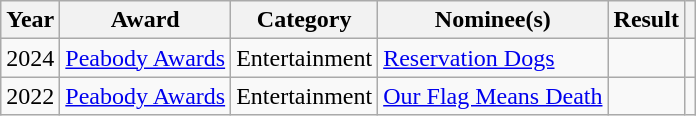<table class="wikitable plainrowheaders sortable">
<tr>
<th scope="col">Year</th>
<th scope="col">Award</th>
<th scope="col">Category</th>
<th scope="col">Nominee(s)</th>
<th scope="col">Result</th>
<th scope="col" class="unsortable"></th>
</tr>
<tr>
<td>2024</td>
<td><a href='#'>Peabody Awards</a></td>
<td>Entertainment</td>
<td><a href='#'>Reservation Dogs</a></td>
<td></td>
<td></td>
</tr>
<tr>
<td>2022</td>
<td><a href='#'>Peabody Awards</a></td>
<td>Entertainment</td>
<td><a href='#'>Our Flag Means Death</a></td>
<td></td>
<td></td>
</tr>
</table>
